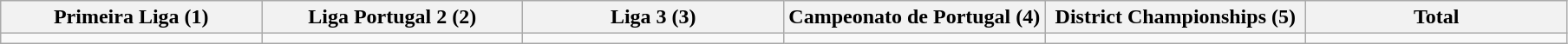<table class="wikitable">
<tr>
<th width="16.67%">Primeira Liga (1)</th>
<th width="16.67%">Liga Portugal 2 (2)</th>
<th width="16.67%">Liga 3 (3)</th>
<th width="16.67%">Campeonato de Portugal (4)</th>
<th width="16.67%">District Championships (5)</th>
<th width="16.67%">Total</th>
</tr>
<tr>
<td></td>
<td></td>
<td></td>
<td></td>
<td></td>
<td></td>
</tr>
</table>
